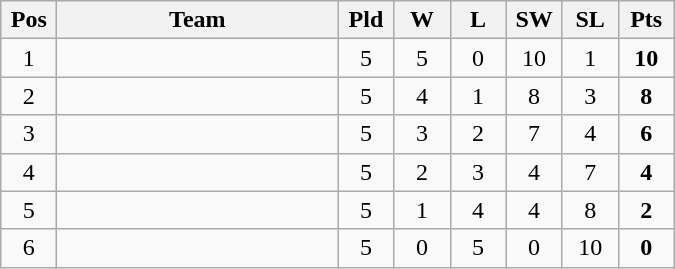<table class="wikitable" style="text-align: center;">
<tr>
<th width="30">Pos</th>
<th width="180">Team</th>
<th width="30">Pld</th>
<th width="30">W</th>
<th width="30">L</th>
<th width="30">SW</th>
<th width="30">SL</th>
<th width="30">Pts</th>
</tr>
<tr>
<td>1</td>
<td align="left"></td>
<td>5</td>
<td>5</td>
<td>0</td>
<td>10</td>
<td>1</td>
<td><strong>10</strong></td>
</tr>
<tr>
<td>2</td>
<td align="left"></td>
<td>5</td>
<td>4</td>
<td>1</td>
<td>8</td>
<td>3</td>
<td><strong>8</strong></td>
</tr>
<tr>
<td>3</td>
<td align="left"></td>
<td>5</td>
<td>3</td>
<td>2</td>
<td>7</td>
<td>4</td>
<td><strong>6</strong></td>
</tr>
<tr>
<td>4</td>
<td align="left"></td>
<td>5</td>
<td>2</td>
<td>3</td>
<td>4</td>
<td>7</td>
<td><strong>4</strong></td>
</tr>
<tr>
<td>5</td>
<td align="left"></td>
<td>5</td>
<td>1</td>
<td>4</td>
<td>4</td>
<td>8</td>
<td><strong>2</strong></td>
</tr>
<tr>
<td>6</td>
<td align="left"></td>
<td>5</td>
<td>0</td>
<td>5</td>
<td>0</td>
<td>10</td>
<td><strong>0</strong></td>
</tr>
</table>
